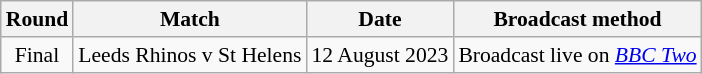<table class="wikitable" style="border-collapse:collapse; font-size:90%; text-align:center;">
<tr>
<th>Round</th>
<th>Match</th>
<th>Date</th>
<th>Broadcast method</th>
</tr>
<tr>
<td>Final</td>
<td>Leeds Rhinos v St Helens</td>
<td>12 August 2023</td>
<td>Broadcast live on <em><a href='#'>BBC Two</a></em></td>
</tr>
</table>
